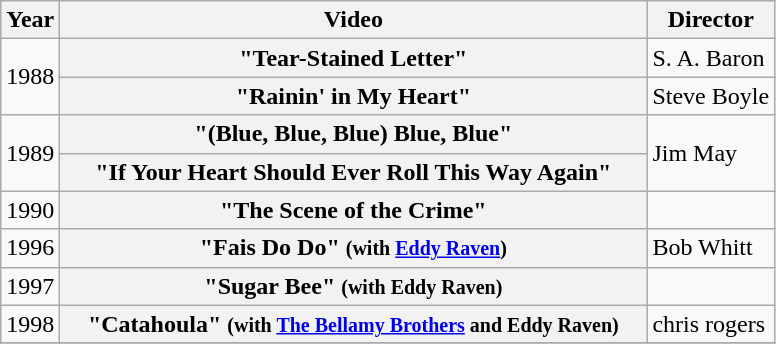<table class="wikitable plainrowheaders">
<tr>
<th>Year</th>
<th style="width:24em;">Video</th>
<th>Director</th>
</tr>
<tr>
<td rowspan="2">1988</td>
<th scope="row">"Tear-Stained Letter"</th>
<td>S. A. Baron</td>
</tr>
<tr>
<th scope="row">"Rainin' in My Heart"</th>
<td>Steve Boyle</td>
</tr>
<tr>
<td rowspan="2">1989</td>
<th scope="row">"(Blue, Blue, Blue) Blue, Blue"</th>
<td rowspan="2">Jim May</td>
</tr>
<tr>
<th scope="row">"If Your Heart Should Ever Roll This Way Again"</th>
</tr>
<tr>
<td>1990</td>
<th scope="row">"The Scene of the Crime"</th>
<td></td>
</tr>
<tr>
<td>1996</td>
<th scope="row">"Fais Do Do" <small>(with <a href='#'>Eddy Raven</a>)</small></th>
<td>Bob Whitt</td>
</tr>
<tr>
<td>1997</td>
<th scope="row">"Sugar Bee" <small>(with Eddy Raven)</small></th>
<td></td>
</tr>
<tr>
<td>1998</td>
<th scope="row">"Catahoula" <small>(with <a href='#'>The Bellamy Brothers</a> and Eddy Raven)</small></th>
<td>chris rogers</td>
</tr>
<tr>
</tr>
</table>
